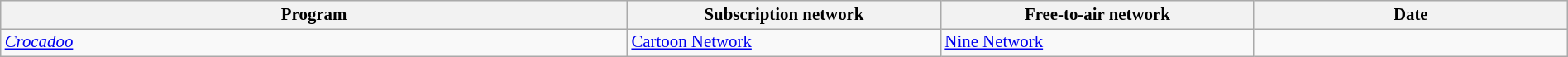<table class="wikitable sortable"  style="width:100%; font-size:87%;">
<tr style="background:#efefef;">
<th style="width:40%;">Program</th>
<th style="width:20%;">Subscription network</th>
<th style="width:20%;">Free-to-air network</th>
<th style="width:20%;">Date</th>
</tr>
<tr>
<td><em><a href='#'>Crocadoo</a></em></td>
<td><a href='#'>Cartoon Network</a></td>
<td><a href='#'>Nine Network</a></td>
<td></td>
</tr>
</table>
